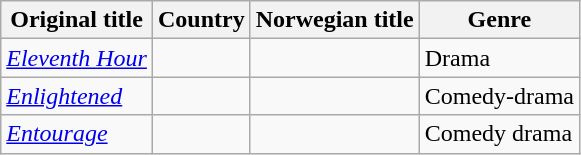<table class="wikitable">
<tr>
<th>Original title</th>
<th>Country</th>
<th>Norwegian title</th>
<th>Genre</th>
</tr>
<tr>
<td><em><a href='#'>Eleventh Hour</a></em></td>
<td></td>
<td></td>
<td>Drama</td>
</tr>
<tr>
<td><em><a href='#'>Enlightened</a></em></td>
<td></td>
<td></td>
<td>Comedy-drama</td>
</tr>
<tr>
<td><em><a href='#'>Entourage</a></em></td>
<td></td>
<td></td>
<td>Comedy drama</td>
</tr>
</table>
